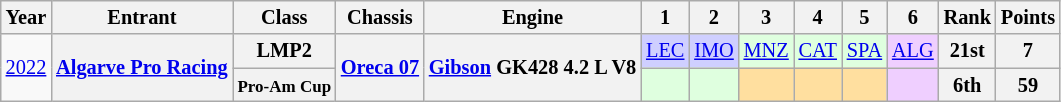<table class="wikitable" style="text-align:center; font-size:85%">
<tr>
<th>Year</th>
<th>Entrant</th>
<th>Class</th>
<th>Chassis</th>
<th>Engine</th>
<th>1</th>
<th>2</th>
<th>3</th>
<th>4</th>
<th>5</th>
<th>6</th>
<th>Rank</th>
<th>Points</th>
</tr>
<tr>
<td rowspan="2"><a href='#'>2022</a></td>
<th rowspan="2" nowrap><a href='#'>Algarve Pro Racing</a></th>
<th>LMP2</th>
<th rowspan="2" nowrap><a href='#'>Oreca 07</a></th>
<th rowspan="2" nowrap><a href='#'>Gibson</a> GK428 4.2 L V8</th>
<td style="background:#CFCFFF"><a href='#'>LEC</a><br></td>
<td style="background:#CFCFFF"><a href='#'>IMO</a><br></td>
<td style="background:#DFFFDF"><a href='#'>MNZ</a><br></td>
<td style="background:#DFFFDF"><a href='#'>CAT</a><br></td>
<td style="background:#DFFFDF"><a href='#'>SPA</a><br></td>
<td style="background:#EFCFFF"><a href='#'>ALG</a><br></td>
<th>21st</th>
<th>7</th>
</tr>
<tr>
<th><small>Pro-Am Cup</small></th>
<td style="background:#DFFFDF"></td>
<td style="background:#DFFFDF"></td>
<td style="background:#ffdf9f"></td>
<td style="background:#ffdf9f"></td>
<td style="background:#ffdf9f"></td>
<td style="background:#EFCFFF"></td>
<th>6th</th>
<th>59</th>
</tr>
</table>
